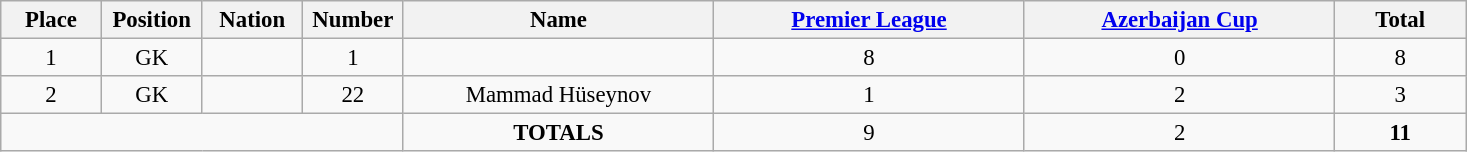<table class="wikitable" style="font-size: 95%; text-align: center;">
<tr>
<th width=60>Place</th>
<th width=60>Position</th>
<th width=60>Nation</th>
<th width=60>Number</th>
<th width=200>Name</th>
<th width=200><a href='#'>Premier League</a></th>
<th width=200><a href='#'>Azerbaijan Cup</a></th>
<th width=80><strong>Total</strong></th>
</tr>
<tr>
<td>1</td>
<td>GK</td>
<td></td>
<td>1</td>
<td></td>
<td>8</td>
<td>0</td>
<td>8</td>
</tr>
<tr>
<td>2</td>
<td>GK</td>
<td></td>
<td>22</td>
<td>Mammad Hüseynov</td>
<td>1</td>
<td>2</td>
<td>3</td>
</tr>
<tr>
<td colspan="4"></td>
<td><strong>TOTALS</strong></td>
<td>9</td>
<td>2</td>
<td><strong>11</strong></td>
</tr>
</table>
